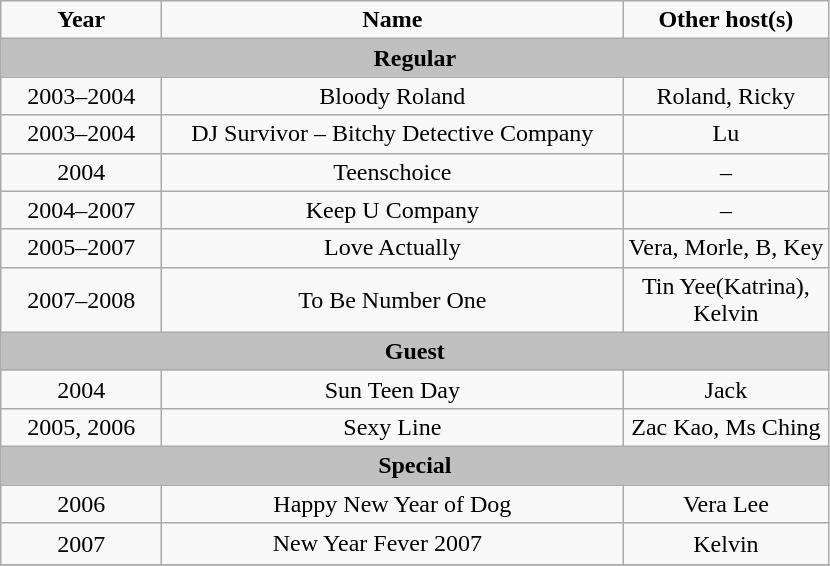<table class="wikitable" style="text-align:center;">
<tr>
<td style="width:100px"><strong>Year </strong></td>
<td style="width:300px"><strong>Name</strong></td>
<td style="width:130px"><strong>Other host(s)</strong></td>
</tr>
<tr>
<td colspan=3 align="center" style="background: silver"><strong>Regular</strong></td>
</tr>
<tr>
<td>2003–2004</td>
<td>Bloody Roland</td>
<td>Roland, Ricky</td>
</tr>
<tr>
<td>2003–2004</td>
<td>DJ Survivor – Bitchy Detective Company</td>
<td>Lu</td>
</tr>
<tr>
<td>2004</td>
<td>Teenschoice</td>
<td>–</td>
</tr>
<tr>
<td>2004–2007</td>
<td>Keep U Company</td>
<td>–</td>
</tr>
<tr>
<td>2005–2007</td>
<td>Love Actually</td>
<td>Vera, Morle, B, Key</td>
</tr>
<tr>
<td>2007–2008</td>
<td>To Be Number One</td>
<td>Tin Yee(Katrina), Kelvin</td>
</tr>
<tr>
<td colspan=3 align="center" style="background: silver"><strong>Guest</strong></td>
</tr>
<tr>
<td>2004</td>
<td>Sun Teen Day</td>
<td>Jack</td>
</tr>
<tr>
<td>2005, 2006</td>
<td>Sexy Line</td>
<td>Zac Kao, Ms Ching</td>
</tr>
<tr>
<td colspan=3 align="center" style="background: silver"><strong>Special</strong></td>
</tr>
<tr>
<td>2006</td>
<td>Happy New Year of Dog</td>
<td>Vera Lee</td>
</tr>
<tr>
<td>2007</td>
<td>New Year Fever 2007 　</td>
<td>Kelvin</td>
</tr>
<tr>
</tr>
</table>
